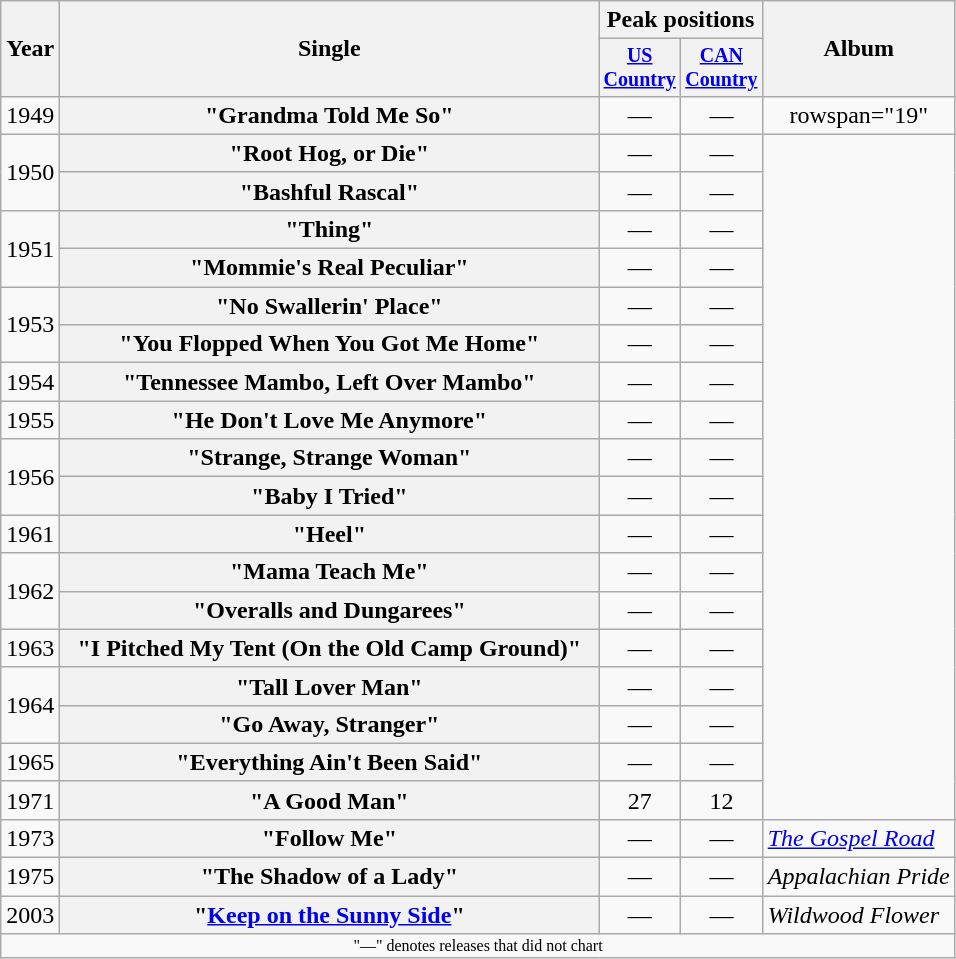<table class="wikitable plainrowheaders" style="text-align:center;">
<tr>
<th rowspan="2">Year</th>
<th rowspan="2" style="width:22em;">Single</th>
<th colspan="2">Peak positions</th>
<th rowspan="2">Album</th>
</tr>
<tr style="font-size:smaller;">
<th style="width:45px;"><a href='#'>US Country</a></th>
<th style="width:45px;"><a href='#'>CAN Country</a></th>
</tr>
<tr>
<td>1949</td>
<th scope="row">"Grandma Told Me So"</th>
<td>—</td>
<td>—</td>
<td>rowspan="19" </td>
</tr>
<tr>
<td rowspan="2">1950</td>
<th scope="row">"Root Hog, or Die"</th>
<td>—</td>
<td>—</td>
</tr>
<tr>
<th scope="row">"Bashful Rascal"</th>
<td>—</td>
<td>—</td>
</tr>
<tr>
<td rowspan="2">1951</td>
<th scope="row">"Thing"</th>
<td>—</td>
<td>—</td>
</tr>
<tr>
<th scope="row">"Mommie's Real Peculiar"</th>
<td>—</td>
<td>—</td>
</tr>
<tr>
<td rowspan="2">1953</td>
<th scope="row">"No Swallerin' Place"</th>
<td>—</td>
<td>—</td>
</tr>
<tr>
<th scope="row">"You Flopped When You Got Me Home"</th>
<td>—</td>
<td>—</td>
</tr>
<tr>
<td>1954</td>
<th scope="row">"Tennessee Mambo, Left Over Mambo"</th>
<td>—</td>
<td>—</td>
</tr>
<tr>
<td>1955</td>
<th scope="row">"He Don't Love Me Anymore"</th>
<td>—</td>
<td>—</td>
</tr>
<tr>
<td rowspan="2">1956</td>
<th scope="row">"Strange, Strange Woman"</th>
<td>—</td>
<td>—</td>
</tr>
<tr>
<th scope="row">"Baby I Tried"</th>
<td>—</td>
<td>—</td>
</tr>
<tr>
<td>1961</td>
<th scope="row">"Heel"</th>
<td>—</td>
<td>—</td>
</tr>
<tr>
<td rowspan="2">1962</td>
<th scope="row">"Mama Teach Me"</th>
<td>—</td>
<td>—</td>
</tr>
<tr>
<th scope="row">"Overalls and Dungarees"</th>
<td>—</td>
<td>—</td>
</tr>
<tr>
<td>1963</td>
<th scope="row">"I Pitched My Tent (On the Old Camp Ground)"</th>
<td>—</td>
<td>—</td>
</tr>
<tr>
<td rowspan="2">1964</td>
<th scope="row">"Tall Lover Man"</th>
<td>—</td>
<td>—</td>
</tr>
<tr>
<th scope="row">"Go Away, Stranger"</th>
<td>—</td>
<td>—</td>
</tr>
<tr>
<td>1965</td>
<th scope="row">"Everything Ain't Been Said"</th>
<td>—</td>
<td>—</td>
</tr>
<tr>
<td>1971</td>
<th scope="row">"A Good Man"</th>
<td>27</td>
<td>12</td>
</tr>
<tr>
<td>1973</td>
<th scope="row">"Follow Me"</th>
<td>—</td>
<td>—</td>
<td style="text-align:left;"><em><a href='#'>The Gospel Road</a></em></td>
</tr>
<tr>
<td>1975</td>
<th scope="row">"The Shadow of a Lady"</th>
<td>—</td>
<td>—</td>
<td style="text-align:left;"><em>Appalachian Pride</em></td>
</tr>
<tr>
<td>2003</td>
<th scope="row">"<a href='#'>Keep on the Sunny Side</a>"</th>
<td>—</td>
<td>—</td>
<td style="text-align:left;"><em>Wildwood Flower</em></td>
</tr>
<tr>
<td colspan="5" style="font-size:8pt">"—" denotes releases that did not chart</td>
</tr>
</table>
